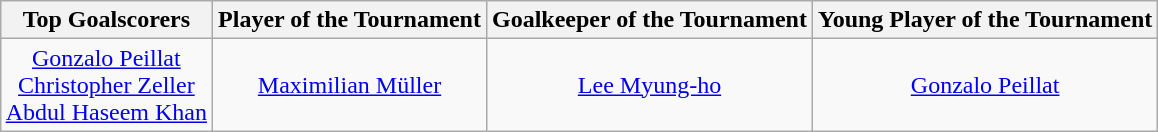<table class=wikitable style="text-align:center; margin:auto">
<tr>
<th>Top Goalscorers</th>
<th>Player of the Tournament</th>
<th>Goalkeeper of the Tournament</th>
<th>Young Player of the Tournament</th>
</tr>
<tr>
<td> <a href='#'>Gonzalo Peillat</a><br> <a href='#'>Christopher Zeller</a><br> <a href='#'>Abdul Haseem Khan</a></td>
<td> <a href='#'>Maximilian Müller</a></td>
<td> <a href='#'>Lee Myung-ho</a></td>
<td> <a href='#'>Gonzalo Peillat</a></td>
</tr>
</table>
